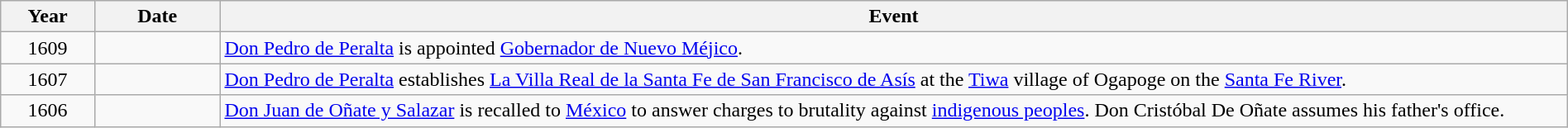<table class="wikitable" style="width:100%;">
<tr>
<th style="width:6%">Year</th>
<th style="width:8%">Date</th>
<th style="width:86%">Event</th>
</tr>
<tr>
<td align=center>1609</td>
<td align=center> </td>
<td><a href='#'>Don Pedro de Peralta</a> is appointed <a href='#'>Gobernador de Nuevo Méjico</a>.</td>
</tr>
<tr>
<td align=center>1607</td>
<td align=center> </td>
<td><a href='#'>Don Pedro de Peralta</a> establishes <a href='#'>La Villa Real de la Santa Fe de San Francisco de Asís</a> at the <a href='#'>Tiwa</a> village of Ogapoge on the <a href='#'>Santa Fe River</a>.</td>
</tr>
<tr>
<td align=center>1606</td>
<td align=center> </td>
<td><a href='#'>Don Juan de Oñate y Salazar</a> is recalled to <a href='#'>México</a> to answer charges to brutality against <a href='#'>indigenous peoples</a>.  Don Cristóbal De Oñate assumes his father's office.</td>
</tr>
</table>
